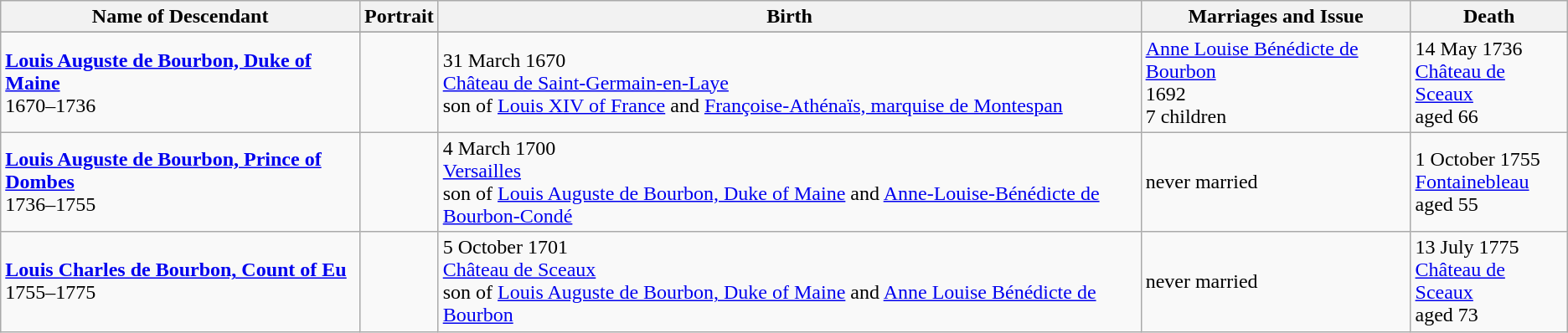<table class="wikitable">
<tr ->
<th>Name of Descendant</th>
<th>Portrait</th>
<th>Birth</th>
<th>Marriages and Issue</th>
<th>Death</th>
</tr>
<tr ->
</tr>
<tr>
<td><strong><a href='#'>Louis Auguste de Bourbon, Duke of Maine</a></strong><br>1670–1736</td>
<td></td>
<td>31 March 1670<br><a href='#'>Château de Saint-Germain-en-Laye</a><br>son of <a href='#'>Louis XIV of France</a> and <a href='#'>Françoise-Athénaïs, marquise de Montespan</a></td>
<td><a href='#'>Anne Louise Bénédicte de Bourbon</a><br>1692<br>7 children</td>
<td>14 May 1736<br><a href='#'>Château de Sceaux</a><br>aged 66</td>
</tr>
<tr>
<td><strong><a href='#'>Louis Auguste de Bourbon, Prince of Dombes</a></strong><br>1736–1755</td>
<td></td>
<td>4 March 1700<br><a href='#'>Versailles</a><br>son of <a href='#'>Louis Auguste de Bourbon, Duke of Maine</a> and <a href='#'>Anne-Louise-Bénédicte de Bourbon-Condé</a></td>
<td>never married</td>
<td>1 October 1755<br><a href='#'>Fontainebleau</a><br>aged 55</td>
</tr>
<tr>
<td><strong><a href='#'>Louis Charles de Bourbon, Count of Eu</a></strong><br>1755–1775</td>
<td></td>
<td>5 October 1701<br><a href='#'>Château de Sceaux</a><br>son of <a href='#'>Louis Auguste de Bourbon, Duke of Maine</a> and <a href='#'>Anne Louise Bénédicte de Bourbon</a></td>
<td>never married</td>
<td>13 July 1775<br><a href='#'>Château de Sceaux</a><br>aged 73</td>
</tr>
</table>
